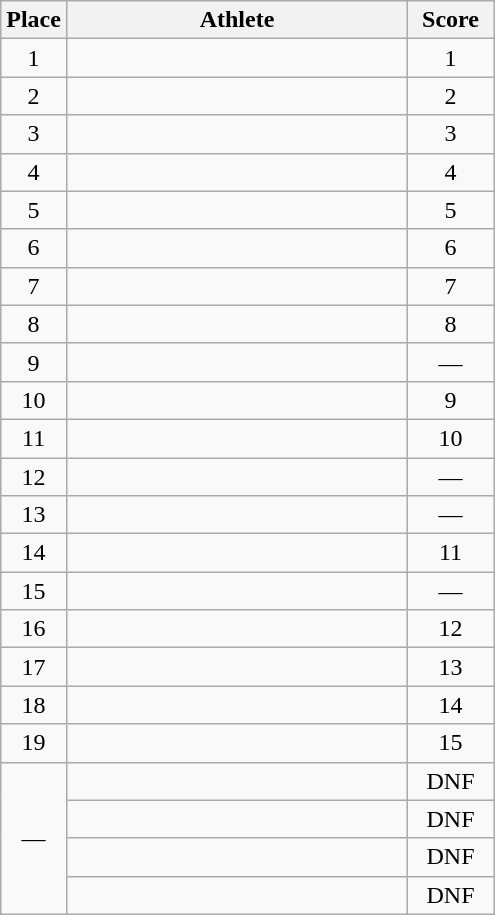<table class=wikitable style="text-align:center">
<tr>
<th width=20>Place</th>
<th width=220>Athlete</th>
<th width=50>Score</th>
</tr>
<tr>
<td>1</td>
<td align=left></td>
<td>1</td>
</tr>
<tr>
<td>2</td>
<td align=left></td>
<td>2</td>
</tr>
<tr>
<td>3</td>
<td align=left></td>
<td>3</td>
</tr>
<tr>
<td>4</td>
<td align=left></td>
<td>4</td>
</tr>
<tr>
<td>5</td>
<td align=left></td>
<td>5</td>
</tr>
<tr>
<td>6</td>
<td align=left></td>
<td>6</td>
</tr>
<tr>
<td>7</td>
<td align=left></td>
<td>7</td>
</tr>
<tr>
<td>8</td>
<td align=left></td>
<td>8</td>
</tr>
<tr>
<td>9</td>
<td align=left><em></em></td>
<td>—</td>
</tr>
<tr>
<td>10</td>
<td align=left></td>
<td>9</td>
</tr>
<tr>
<td>11</td>
<td align=left></td>
<td>10</td>
</tr>
<tr>
<td>12</td>
<td align=left><em></em></td>
<td>—</td>
</tr>
<tr>
<td>13</td>
<td align=left><em></em></td>
<td>—</td>
</tr>
<tr>
<td>14</td>
<td align=left></td>
<td>11</td>
</tr>
<tr>
<td>15</td>
<td align=left><em></em></td>
<td>—</td>
</tr>
<tr>
<td>16</td>
<td align=left></td>
<td>12</td>
</tr>
<tr>
<td>17</td>
<td align=left></td>
<td>13</td>
</tr>
<tr>
<td>18</td>
<td align=left></td>
<td>14</td>
</tr>
<tr>
<td>19</td>
<td align=left></td>
<td>15</td>
</tr>
<tr>
<td rowspan=4>—</td>
<td align=left><em></em></td>
<td>DNF</td>
</tr>
<tr>
<td align=left><em></em></td>
<td>DNF</td>
</tr>
<tr>
<td align=left><em></em></td>
<td>DNF</td>
</tr>
<tr>
<td align=left><em></em></td>
<td>DNF</td>
</tr>
</table>
